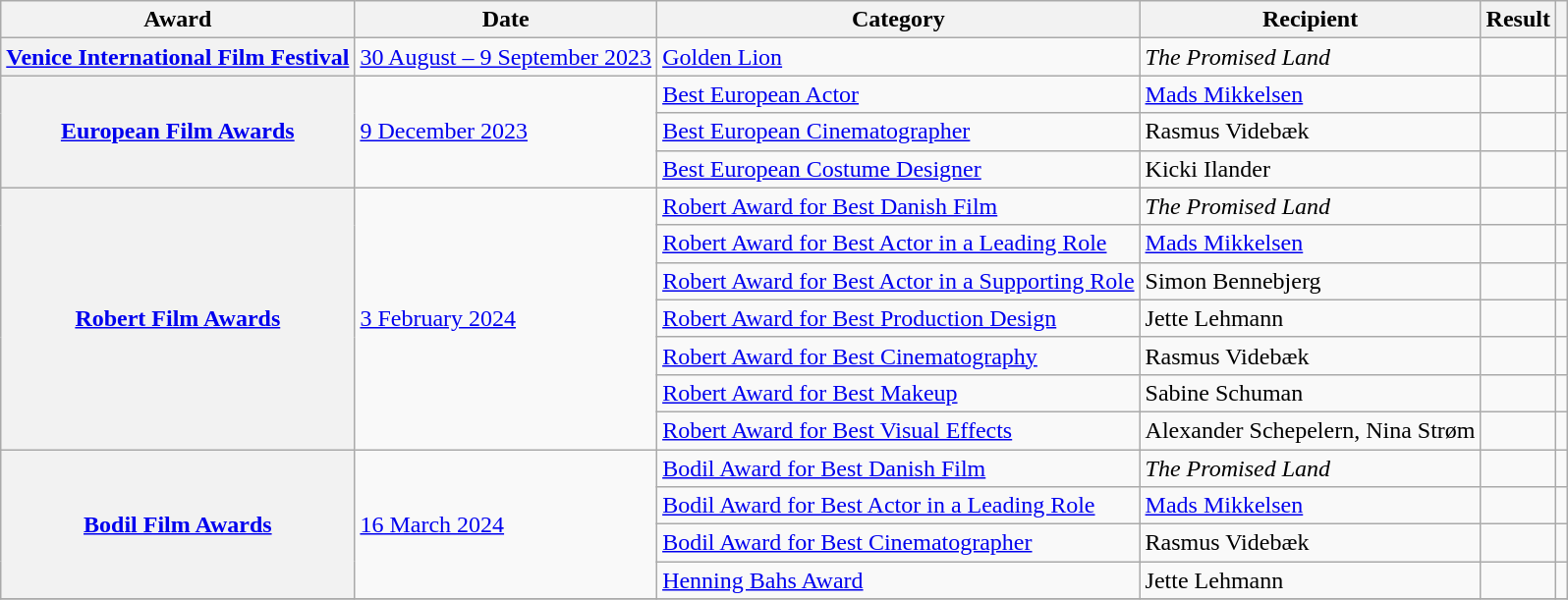<table class="wikitable sortable plainrowheaders">
<tr>
<th scope="col">Award</th>
<th scope="col">Date</th>
<th scope="col">Category</th>
<th scope="col">Recipient</th>
<th scope="col">Result</th>
<th scope="col" class="unsortable"></th>
</tr>
<tr>
<th scope="row"><a href='#'>Venice International Film Festival</a></th>
<td><a href='#'>30 August – 9 September 2023</a></td>
<td><a href='#'>Golden Lion</a></td>
<td><em>The Promised Land</em></td>
<td></td>
<td align="center"></td>
</tr>
<tr>
<th scope="row" rowspan="3"><a href='#'>European Film Awards</a></th>
<td rowspan="3"><a href='#'>9 December 2023</a></td>
<td><a href='#'>Best European Actor</a></td>
<td><a href='#'>Mads Mikkelsen</a></td>
<td></td>
<td align="center"></td>
</tr>
<tr>
<td><a href='#'>Best European Cinematographer</a></td>
<td>Rasmus Videbæk</td>
<td></td>
<td align="center"></td>
</tr>
<tr>
<td><a href='#'>Best European Costume Designer</a></td>
<td>Kicki Ilander</td>
<td></td>
<td align="center"></td>
</tr>
<tr>
<th scope="row" rowspan="7"><a href='#'>Robert Film Awards</a></th>
<td rowspan="7"><a href='#'>3 February 2024</a></td>
<td><a href='#'>Robert Award for Best Danish Film</a></td>
<td><em>The Promised Land</em></td>
<td></td>
<td align="center"></td>
</tr>
<tr>
<td><a href='#'>Robert Award for Best Actor in a Leading Role</a></td>
<td><a href='#'>Mads Mikkelsen</a></td>
<td></td>
<td align="center"></td>
</tr>
<tr>
<td><a href='#'>Robert Award for Best Actor in a Supporting Role</a></td>
<td>Simon Bennebjerg</td>
<td></td>
<td align="center"></td>
</tr>
<tr>
<td><a href='#'>Robert Award for Best Production Design</a></td>
<td>Jette Lehmann</td>
<td></td>
<td align="center"></td>
</tr>
<tr>
<td><a href='#'>Robert Award for Best Cinematography</a></td>
<td>Rasmus Videbæk</td>
<td></td>
<td align="center"></td>
</tr>
<tr>
<td><a href='#'>Robert Award for Best Makeup</a></td>
<td>Sabine Schuman</td>
<td></td>
<td align="center"></td>
</tr>
<tr>
<td><a href='#'>Robert Award for Best Visual Effects</a></td>
<td>Alexander Schepelern, Nina Strøm</td>
<td></td>
<td align="center"></td>
</tr>
<tr>
<th scope="row" rowspan="4"><a href='#'>Bodil Film Awards</a></th>
<td rowspan="4"><a href='#'>16 March 2024</a></td>
<td><a href='#'>Bodil Award for Best Danish Film</a></td>
<td><em>The Promised Land</em></td>
<td></td>
<td align="center"></td>
</tr>
<tr>
<td><a href='#'>Bodil Award for Best Actor in a Leading Role</a></td>
<td><a href='#'>Mads Mikkelsen</a></td>
<td></td>
<td align="center"></td>
</tr>
<tr>
<td><a href='#'>Bodil Award for Best Cinematographer</a></td>
<td>Rasmus Videbæk</td>
<td></td>
<td align="center"></td>
</tr>
<tr>
<td><a href='#'>Henning Bahs Award</a></td>
<td>Jette Lehmann</td>
<td></td>
<td align="center"></td>
</tr>
<tr>
</tr>
</table>
